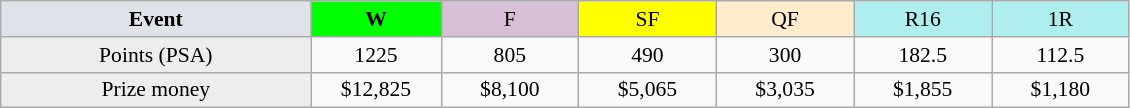<table class=wikitable style=font-size:90%;text-align:center>
<tr>
<td width=200 colspan=1 bgcolor=#dfe2e9><strong>Event</strong></td>
<td width=80 bgcolor=lime><strong>W</strong></td>
<td width=85 bgcolor=#D8BFD8>F</td>
<td width=85 bgcolor=#FFFF00>SF</td>
<td width=85 bgcolor=#ffebcd>QF</td>
<td width=85 bgcolor=#afeeee>R16</td>
<td width=85 bgcolor=#afeeee>1R</td>
</tr>
<tr>
<td bgcolor=#EDEDED>Points (PSA)</td>
<td>1225</td>
<td>805</td>
<td>490</td>
<td>300</td>
<td>182.5</td>
<td>112.5</td>
</tr>
<tr>
<td bgcolor=#EDEDED>Prize money</td>
<td>$12,825</td>
<td>$8,100</td>
<td>$5,065</td>
<td>$3,035</td>
<td>$1,855</td>
<td>$1,180</td>
</tr>
</table>
